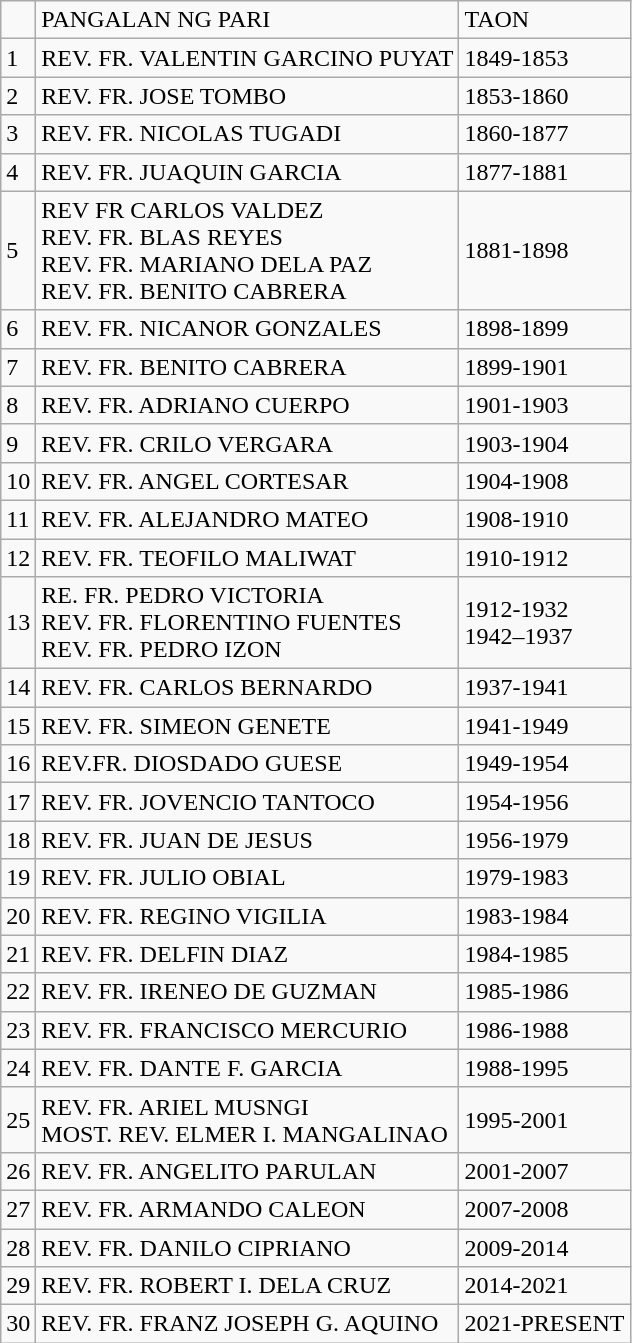<table class="wikitable">
<tr>
<td></td>
<td>PANGALAN NG PARI</td>
<td>TAON</td>
</tr>
<tr>
<td>1</td>
<td>REV. FR.  VALENTIN GARCINO PUYAT</td>
<td>1849-1853</td>
</tr>
<tr>
<td>2</td>
<td>REV. FR. JOSE  TOMBO</td>
<td>1853-1860</td>
</tr>
<tr>
<td>3</td>
<td>REV. FR. NICOLAS  TUGADI</td>
<td>1860-1877</td>
</tr>
<tr>
<td>4</td>
<td>REV. FR. JUAQUIN  GARCIA</td>
<td>1877-1881</td>
</tr>
<tr>
<td>5</td>
<td>REV FR CARLOS  VALDEZ<br>REV. FR. BLAS  REYES<br>REV. FR. MARIANO  DELA PAZ<br>REV. FR. BENITO  CABRERA</td>
<td>1881-1898</td>
</tr>
<tr>
<td>6</td>
<td>REV. FR. NICANOR  GONZALES</td>
<td>1898-1899</td>
</tr>
<tr>
<td>7</td>
<td>REV. FR. BENITO  CABRERA</td>
<td>1899-1901</td>
</tr>
<tr>
<td>8</td>
<td>REV. FR. ADRIANO  CUERPO</td>
<td>1901-1903</td>
</tr>
<tr>
<td>9</td>
<td>REV. FR. CRILO  VERGARA</td>
<td>1903-1904</td>
</tr>
<tr>
<td>10</td>
<td>REV. FR. ANGEL  CORTESAR</td>
<td>1904-1908</td>
</tr>
<tr>
<td>11</td>
<td>REV. FR. ALEJANDRO  MATEO</td>
<td>1908-1910</td>
</tr>
<tr>
<td>12</td>
<td>REV. FR. TEOFILO  MALIWAT</td>
<td>1910-1912</td>
</tr>
<tr>
<td>13</td>
<td>RE. FR. PEDRO  VICTORIA<br>REV. FR.  FLORENTINO FUENTES<br>REV. FR. PEDRO  IZON</td>
<td>1912-1932<br>1942–1937</td>
</tr>
<tr>
<td>14</td>
<td>REV. FR. CARLOS  BERNARDO</td>
<td>1937-1941</td>
</tr>
<tr>
<td>15</td>
<td>REV. FR. SIMEON  GENETE</td>
<td>1941-1949</td>
</tr>
<tr>
<td>16</td>
<td>REV.FR. DIOSDADO  GUESE</td>
<td>1949-1954</td>
</tr>
<tr>
<td>17</td>
<td>REV. FR.  JOVENCIO TANTOCO</td>
<td>1954-1956</td>
</tr>
<tr>
<td>18</td>
<td>REV. FR. JUAN DE  JESUS</td>
<td>1956-1979</td>
</tr>
<tr>
<td>19</td>
<td>REV. FR. JULIO  OBIAL</td>
<td>1979-1983</td>
</tr>
<tr>
<td>20</td>
<td>REV. FR. REGINO  VIGILIA</td>
<td>1983-1984</td>
</tr>
<tr>
<td>21</td>
<td>REV. FR. DELFIN  DIAZ</td>
<td>1984-1985</td>
</tr>
<tr>
<td>22</td>
<td>REV. FR. IRENEO  DE GUZMAN</td>
<td>1985-1986</td>
</tr>
<tr>
<td>23</td>
<td>REV. FR.  FRANCISCO MERCURIO</td>
<td>1986-1988</td>
</tr>
<tr>
<td>24</td>
<td>REV. FR. DANTE  F. GARCIA</td>
<td>1988-1995</td>
</tr>
<tr>
<td>25</td>
<td>REV. FR. ARIEL  MUSNGI<br>MOST. REV. ELMER  I. MANGALINAO</td>
<td>1995-2001</td>
</tr>
<tr>
<td>26</td>
<td>REV. FR.  ANGELITO PARULAN</td>
<td>2001-2007</td>
</tr>
<tr>
<td>27</td>
<td>REV. FR. ARMANDO  CALEON</td>
<td>2007-2008</td>
</tr>
<tr>
<td>28</td>
<td>REV. FR. DANILO  CIPRIANO</td>
<td>2009-2014</td>
</tr>
<tr>
<td>29</td>
<td>REV. FR. ROBERT  I. DELA CRUZ</td>
<td>2014-2021</td>
</tr>
<tr>
<td>30</td>
<td>REV. FR. FRANZ  JOSEPH G. AQUINO</td>
<td>2021-PRESENT</td>
</tr>
</table>
